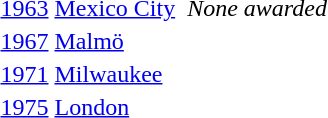<table>
<tr>
<td rowspan=2><a href='#'>1963</a> <a href='#'>Mexico City</a></td>
<td></td>
<td rowspan=2><em>None awarded</em></td>
<td rowspan=2></td>
</tr>
<tr>
<td></td>
</tr>
<tr>
<td><a href='#'>1967</a> <a href='#'>Malmö</a></td>
<td></td>
<td></td>
<td></td>
</tr>
<tr>
<td><a href='#'>1971</a> <a href='#'>Milwaukee</a></td>
<td></td>
<td></td>
<td></td>
</tr>
<tr>
<td><a href='#'>1975</a> <a href='#'>London</a></td>
<td></td>
<td></td>
<td></td>
</tr>
</table>
